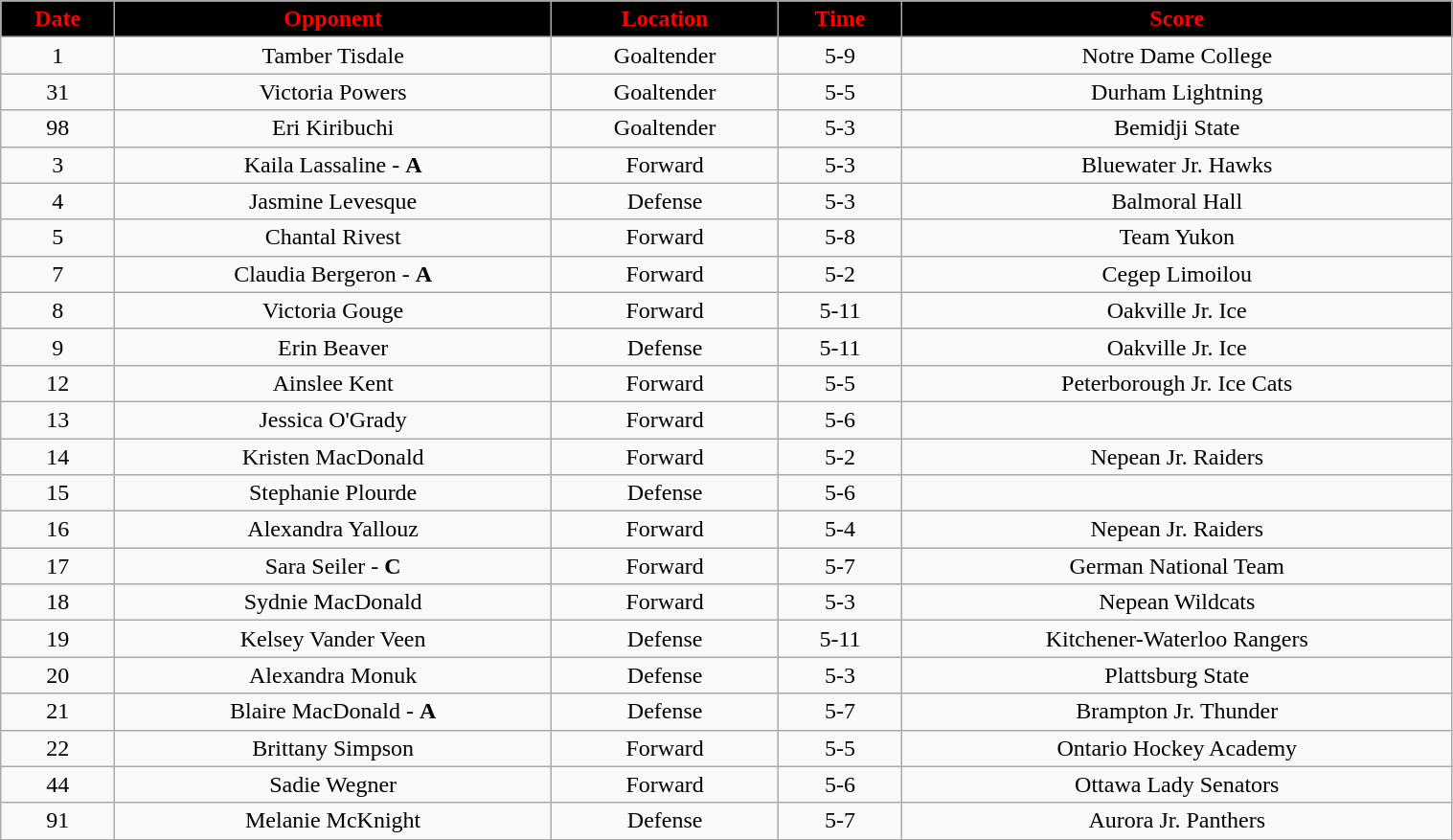<table class="wikitable" style="width:80%;">
<tr style="text-align:center; background:black; color:red;">
<td><strong>Date</strong></td>
<td><strong>Opponent</strong></td>
<td><strong>Location</strong></td>
<td><strong>Time</strong></td>
<td><strong>Score</strong></td>
</tr>
<tr style="text-align:center;" bgcolor="">
<td>1</td>
<td>Tamber Tisdale</td>
<td>Goaltender</td>
<td>5-9</td>
<td>Notre Dame College</td>
</tr>
<tr style="text-align:center;" bgcolor="">
<td>31</td>
<td>Victoria Powers</td>
<td>Goaltender</td>
<td>5-5</td>
<td>Durham Lightning</td>
</tr>
<tr style="text-align:center;" bgcolor="">
<td>98</td>
<td>Eri Kiribuchi</td>
<td>Goaltender</td>
<td>5-3</td>
<td>Bemidji State</td>
</tr>
<tr style="text-align:center;" bgcolor="">
<td>3</td>
<td>Kaila Lassaline - <strong>A</strong></td>
<td>Forward</td>
<td>5-3</td>
<td>Bluewater Jr. Hawks</td>
</tr>
<tr style="text-align:center;" bgcolor="">
<td>4</td>
<td>Jasmine Levesque</td>
<td>Defense</td>
<td>5-3</td>
<td>Balmoral Hall</td>
</tr>
<tr style="text-align:center;" bgcolor="">
<td>5</td>
<td>Chantal Rivest</td>
<td>Forward</td>
<td>5-8</td>
<td>Team Yukon</td>
</tr>
<tr style="text-align:center;" bgcolor="">
<td>7</td>
<td>Claudia Bergeron - <strong>A</strong></td>
<td>Forward</td>
<td>5-2</td>
<td>Cegep Limoilou</td>
</tr>
<tr style="text-align:center;" bgcolor="">
<td>8</td>
<td>Victoria Gouge</td>
<td>Forward</td>
<td>5-11</td>
<td>Oakville Jr. Ice</td>
</tr>
<tr style="text-align:center;" bgcolor="">
<td>9</td>
<td>Erin Beaver</td>
<td>Defense</td>
<td>5-11</td>
<td>Oakville Jr. Ice</td>
</tr>
<tr style="text-align:center;" bgcolor="">
<td>12</td>
<td>Ainslee Kent</td>
<td>Forward</td>
<td>5-5</td>
<td>Peterborough Jr. Ice Cats</td>
</tr>
<tr style="text-align:center;" bgcolor="">
<td>13</td>
<td>Jessica O'Grady</td>
<td>Forward</td>
<td>5-6</td>
<td></td>
</tr>
<tr style="text-align:center;" bgcolor="">
<td>14</td>
<td>Kristen MacDonald</td>
<td>Forward</td>
<td>5-2</td>
<td>Nepean Jr. Raiders</td>
</tr>
<tr style="text-align:center;" bgcolor="">
<td>15</td>
<td>Stephanie Plourde</td>
<td>Defense</td>
<td>5-6</td>
<td></td>
</tr>
<tr style="text-align:center;" bgcolor="">
<td>16</td>
<td>Alexandra Yallouz</td>
<td>Forward</td>
<td>5-4</td>
<td>Nepean Jr. Raiders</td>
</tr>
<tr style="text-align:center;" bgcolor="">
<td>17</td>
<td>Sara Seiler - <strong>C</strong></td>
<td>Forward</td>
<td>5-7</td>
<td>German National Team</td>
</tr>
<tr style="text-align:center;" bgcolor="">
<td>18</td>
<td>Sydnie MacDonald</td>
<td>Forward</td>
<td>5-3</td>
<td>Nepean Wildcats</td>
</tr>
<tr style="text-align:center;" bgcolor="">
<td>19</td>
<td>Kelsey Vander Veen</td>
<td>Defense</td>
<td>5-11</td>
<td>Kitchener-Waterloo Rangers</td>
</tr>
<tr style="text-align:center;" bgcolor="">
<td>20</td>
<td>Alexandra Monuk</td>
<td>Defense</td>
<td>5-3</td>
<td>Plattsburg State</td>
</tr>
<tr style="text-align:center;" bgcolor="">
<td>21</td>
<td>Blaire MacDonald - <strong>A</strong></td>
<td>Defense</td>
<td>5-7</td>
<td>Brampton Jr. Thunder</td>
</tr>
<tr style="text-align:center;" bgcolor="">
<td>22</td>
<td>Brittany Simpson</td>
<td>Forward</td>
<td>5-5</td>
<td>Ontario Hockey Academy</td>
</tr>
<tr style="text-align:center;" bgcolor="">
<td>44</td>
<td>Sadie Wegner</td>
<td>Forward</td>
<td>5-6</td>
<td>Ottawa Lady Senators</td>
</tr>
<tr style="text-align:center;" bgcolor="">
<td>91</td>
<td>Melanie McKnight</td>
<td>Defense</td>
<td>5-7</td>
<td>Aurora Jr. Panthers</td>
</tr>
</table>
